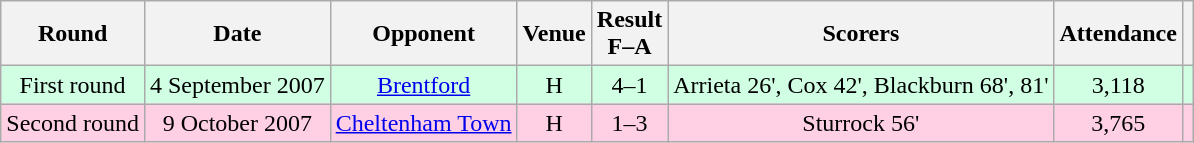<table class="wikitable sortable" style="text-align:center;">
<tr>
<th>Round</th>
<th>Date</th>
<th>Opponent</th>
<th>Venue</th>
<th>Result<br>F–A</th>
<th class=unsortable>Scorers</th>
<th>Attendance</th>
<th class=unsortable></th>
</tr>
<tr bgcolor="#d0ffe3">
<td>First round</td>
<td>4 September 2007</td>
<td><a href='#'>Brentford</a></td>
<td>H</td>
<td>4–1</td>
<td>Arrieta 26', Cox 42', Blackburn 68', 81'</td>
<td>3,118</td>
<td></td>
</tr>
<tr bgcolor="#ffd0e3">
<td>Second round</td>
<td>9 October 2007</td>
<td><a href='#'>Cheltenham Town</a></td>
<td>H</td>
<td>1–3</td>
<td>Sturrock 56'</td>
<td>3,765</td>
<td></td>
</tr>
</table>
